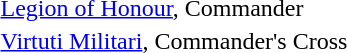<table>
<tr>
<td></td>
<td><a href='#'>Legion of Honour</a>, Commander</td>
</tr>
<tr>
<td></td>
<td><a href='#'>Virtuti Militari</a>, Commander's Cross</td>
</tr>
</table>
